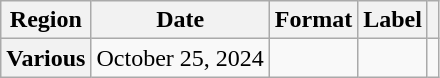<table class="wikitable plainrowheaders">
<tr>
<th scope="col">Region</th>
<th scope="col">Date</th>
<th scope="col">Format</th>
<th scope="col">Label</th>
<th scope="col"></th>
</tr>
<tr>
<th scope="row">Various</th>
<td>October 25, 2024</td>
<td></td>
<td></td>
<td style="text-align:center;"></td>
</tr>
</table>
